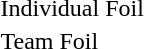<table>
<tr>
<td>Individual Foil</td>
<td></td>
<td></td>
<td></td>
</tr>
<tr>
<td>Team Foil</td>
<td></td>
<td></td>
<td></td>
</tr>
</table>
